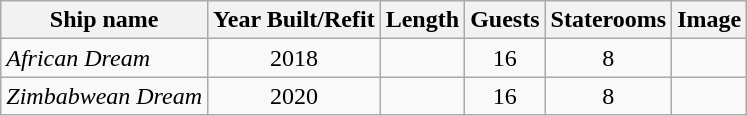<table class="wikitable">
<tr>
<th>Ship name</th>
<th>Year Built/Refit</th>
<th>Length</th>
<th>Guests</th>
<th>Staterooms</th>
<th>Image</th>
</tr>
<tr>
<td><em>African Dream</em></td>
<td style="text-align:Center;">2018</td>
<td style="text-align:Center;"></td>
<td style="text-align:Center;">16</td>
<td style="text-align:Center;">8</td>
<td style="text-align:Center;"></td>
</tr>
<tr>
<td><em>Zimbabwean Dream</em></td>
<td style="text-align:Center;">2020</td>
<td style="text-align:Center;"></td>
<td style="text-align:Center;">16</td>
<td style="text-align:Center;">8</td>
<td style="text-align:Center;"></td>
</tr>
</table>
